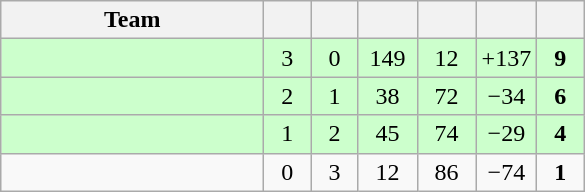<table class="wikitable" style="text-align:center;">
<tr>
<th style="width:10.5em;">Team</th>
<th style="width:1.5em;"></th>
<th style="width:1.5em;"></th>
<th style="width:2.0em;"></th>
<th style="width:2.0em;"></th>
<th style="width:2.0em;"></th>
<th style="width:1.5em;"></th>
</tr>
<tr bgcolor=#cfc>
<td align="left"></td>
<td>3</td>
<td>0</td>
<td>149</td>
<td>12</td>
<td>+137</td>
<td><strong>9</strong></td>
</tr>
<tr bgcolor=#cfc>
<td align="left"></td>
<td>2</td>
<td>1</td>
<td>38</td>
<td>72</td>
<td>−34</td>
<td><strong>6</strong></td>
</tr>
<tr bgcolor=#cfc>
<td align="left"></td>
<td>1</td>
<td>2</td>
<td>45</td>
<td>74</td>
<td>−29</td>
<td><strong>4</strong></td>
</tr>
<tr>
<td align="left"></td>
<td>0</td>
<td>3</td>
<td>12</td>
<td>86</td>
<td>−74</td>
<td><strong>1</strong></td>
</tr>
</table>
